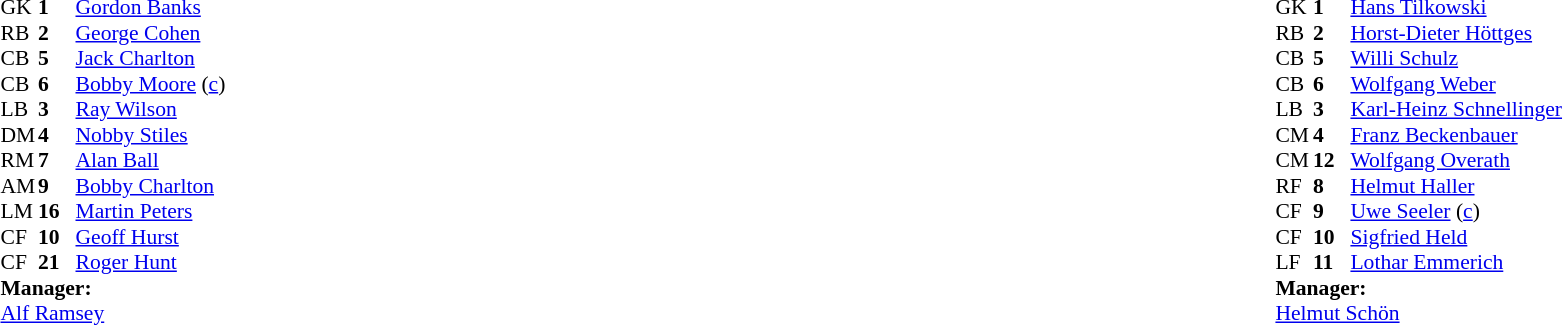<table style="width:100%">
<tr>
<td style="vertical-align:top;width:50%"><br><table style="font-size:90%" cellspacing="0" cellpadding="0">
<tr>
<th width="25"></th>
<th width="25"></th>
</tr>
<tr>
<td>GK</td>
<td><strong>1</strong></td>
<td><a href='#'>Gordon Banks</a></td>
</tr>
<tr>
<td>RB</td>
<td><strong>2</strong></td>
<td><a href='#'>George Cohen</a></td>
</tr>
<tr>
<td>CB</td>
<td><strong>5</strong></td>
<td><a href='#'>Jack Charlton</a></td>
</tr>
<tr>
<td>CB</td>
<td><strong>6</strong></td>
<td><a href='#'>Bobby Moore</a> (<a href='#'>c</a>)</td>
</tr>
<tr>
<td>LB</td>
<td><strong>3</strong></td>
<td><a href='#'>Ray Wilson</a></td>
</tr>
<tr>
<td>DM</td>
<td><strong>4</strong></td>
<td><a href='#'>Nobby Stiles</a></td>
</tr>
<tr>
<td>RM</td>
<td><strong>7</strong></td>
<td><a href='#'>Alan Ball</a></td>
</tr>
<tr>
<td>AM</td>
<td><strong>9</strong></td>
<td><a href='#'>Bobby Charlton</a></td>
</tr>
<tr>
<td>LM</td>
<td><strong>16</strong></td>
<td><a href='#'>Martin Peters</a></td>
<td></td>
</tr>
<tr>
<td>CF</td>
<td><strong>10</strong></td>
<td><a href='#'>Geoff Hurst</a></td>
</tr>
<tr>
<td>CF</td>
<td><strong>21</strong></td>
<td><a href='#'>Roger Hunt</a></td>
</tr>
<tr>
<td colspan=4><strong>Manager:</strong></td>
</tr>
<tr>
<td colspan="4"><a href='#'>Alf Ramsey</a></td>
</tr>
</table>
</td>
<td valign="top"></td>
<td style="vertical-align:top;width:50%"><br><table cellspacing="0" cellpadding="0" style="font-size:90%;margin:auto">
<tr>
<th width="25"></th>
<th width="25"></th>
</tr>
<tr>
<td>GK</td>
<td><strong>1</strong></td>
<td><a href='#'>Hans Tilkowski</a></td>
</tr>
<tr>
<td>RB</td>
<td><strong>2</strong></td>
<td><a href='#'>Horst-Dieter Höttges</a></td>
</tr>
<tr>
<td>CB</td>
<td><strong>5</strong></td>
<td><a href='#'>Willi Schulz</a></td>
</tr>
<tr>
<td>CB</td>
<td><strong>6</strong></td>
<td><a href='#'>Wolfgang Weber</a></td>
</tr>
<tr>
<td>LB</td>
<td><strong>3</strong></td>
<td><a href='#'>Karl-Heinz Schnellinger</a></td>
</tr>
<tr>
<td>CM</td>
<td><strong>4</strong></td>
<td><a href='#'>Franz Beckenbauer</a></td>
</tr>
<tr>
<td>CM</td>
<td><strong>12</strong></td>
<td><a href='#'>Wolfgang Overath</a></td>
</tr>
<tr>
<td>RF</td>
<td><strong>8</strong></td>
<td><a href='#'>Helmut Haller</a></td>
</tr>
<tr>
<td>CF</td>
<td><strong>9</strong></td>
<td><a href='#'>Uwe Seeler</a> (<a href='#'>c</a>)</td>
</tr>
<tr>
<td>CF</td>
<td><strong>10</strong></td>
<td><a href='#'>Sigfried Held</a></td>
</tr>
<tr>
<td>LF</td>
<td><strong>11</strong></td>
<td><a href='#'>Lothar Emmerich</a></td>
</tr>
<tr>
<td colspan=4><strong>Manager:</strong></td>
</tr>
<tr>
<td colspan="4"><a href='#'>Helmut Schön</a></td>
</tr>
</table>
</td>
</tr>
</table>
